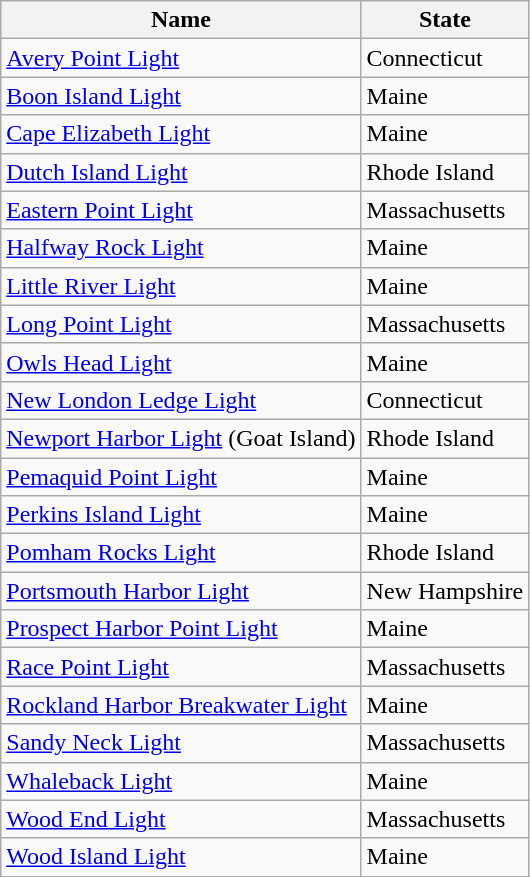<table class="wikitable sortable" border="1">
<tr>
<th>Name</th>
<th>State</th>
</tr>
<tr>
<td><a href='#'>Avery Point Light</a></td>
<td>Connecticut</td>
</tr>
<tr>
<td><a href='#'>Boon Island Light</a></td>
<td>Maine</td>
</tr>
<tr>
<td><a href='#'>Cape Elizabeth Light</a></td>
<td>Maine</td>
</tr>
<tr>
<td><a href='#'>Dutch Island Light</a></td>
<td>Rhode Island</td>
</tr>
<tr>
<td><a href='#'>Eastern Point Light</a></td>
<td>Massachusetts</td>
</tr>
<tr>
<td><a href='#'>Halfway Rock Light</a></td>
<td>Maine</td>
</tr>
<tr>
<td><a href='#'>Little River Light</a></td>
<td>Maine</td>
</tr>
<tr>
<td><a href='#'>Long Point Light</a></td>
<td>Massachusetts</td>
</tr>
<tr>
<td><a href='#'>Owls Head Light</a></td>
<td>Maine</td>
</tr>
<tr>
<td><a href='#'>New London Ledge Light</a></td>
<td>Connecticut</td>
</tr>
<tr>
<td><a href='#'>Newport Harbor Light</a> (Goat Island)</td>
<td>Rhode Island</td>
</tr>
<tr>
<td><a href='#'>Pemaquid Point Light</a></td>
<td>Maine</td>
</tr>
<tr>
<td><a href='#'>Perkins Island Light</a></td>
<td>Maine</td>
</tr>
<tr>
<td><a href='#'>Pomham Rocks Light</a></td>
<td>Rhode Island</td>
</tr>
<tr>
<td><a href='#'>Portsmouth Harbor Light</a></td>
<td>New Hampshire</td>
</tr>
<tr>
<td><a href='#'>Prospect Harbor Point Light</a></td>
<td>Maine</td>
</tr>
<tr>
<td><a href='#'>Race Point Light</a></td>
<td>Massachusetts</td>
</tr>
<tr>
<td><a href='#'>Rockland Harbor Breakwater Light</a></td>
<td>Maine</td>
</tr>
<tr>
<td><a href='#'>Sandy Neck Light</a></td>
<td>Massachusetts</td>
</tr>
<tr>
<td><a href='#'>Whaleback Light</a></td>
<td>Maine</td>
</tr>
<tr>
<td><a href='#'>Wood End Light</a></td>
<td>Massachusetts</td>
</tr>
<tr>
<td><a href='#'>Wood Island Light</a></td>
<td>Maine</td>
</tr>
</table>
